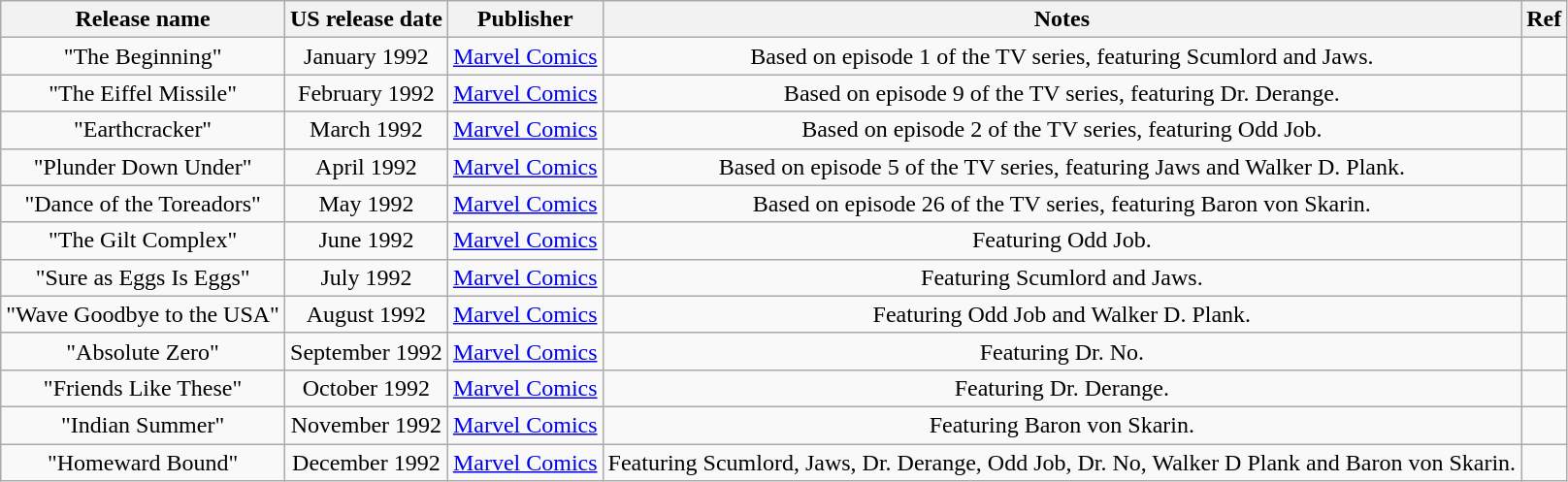<table class="wikitable">
<tr>
<th>Release name</th>
<th>US release date</th>
<th>Publisher</th>
<th>Notes</th>
<th>Ref</th>
</tr>
<tr>
<td align="center">"The Beginning"</td>
<td align="center">January 1992</td>
<td align="center"><a href='#'>Marvel Comics</a></td>
<td align="center">Based on episode 1 of the TV series, featuring Scumlord and Jaws.</td>
<td></td>
</tr>
<tr>
<td align="center">"The Eiffel Missile"</td>
<td align="center">February 1992</td>
<td align="center"><a href='#'>Marvel Comics</a></td>
<td align="center">Based on episode 9 of the TV series, featuring Dr. Derange.</td>
<td></td>
</tr>
<tr>
<td align="center">"Earthcracker"</td>
<td align="center">March 1992</td>
<td align="center"><a href='#'>Marvel Comics</a></td>
<td align="center">Based on episode 2 of the TV series, featuring Odd Job.</td>
<td></td>
</tr>
<tr>
<td align="center">"Plunder Down Under"</td>
<td align="center">April 1992</td>
<td align="center"><a href='#'>Marvel Comics</a></td>
<td align="center">Based on episode 5 of the TV series, featuring Jaws and Walker D. Plank.</td>
<td></td>
</tr>
<tr>
<td align="center">"Dance of the Toreadors"</td>
<td align="center">May 1992</td>
<td align="center"><a href='#'>Marvel Comics</a></td>
<td align="center">Based on episode 26 of the TV series, featuring Baron von Skarin.</td>
<td></td>
</tr>
<tr>
<td align="center">"The Gilt Complex"</td>
<td align="center">June 1992</td>
<td align="center"><a href='#'>Marvel Comics</a></td>
<td align="center">Featuring Odd Job.</td>
<td></td>
</tr>
<tr>
<td align="center">"Sure as Eggs Is Eggs"</td>
<td align="center">July 1992</td>
<td align="center"><a href='#'>Marvel Comics</a></td>
<td align="center">Featuring Scumlord and Jaws.</td>
<td></td>
</tr>
<tr>
<td align="center">"Wave Goodbye to the USA"</td>
<td align="center">August 1992</td>
<td align="center"><a href='#'>Marvel Comics</a></td>
<td align="center">Featuring Odd Job and Walker D. Plank.</td>
<td></td>
</tr>
<tr>
<td align="center">"Absolute Zero"</td>
<td align="center">September 1992</td>
<td align="center"><a href='#'>Marvel Comics</a></td>
<td align="center">Featuring Dr. No.</td>
<td></td>
</tr>
<tr>
<td align="center">"Friends Like These"</td>
<td align="center">October 1992</td>
<td align="center"><a href='#'>Marvel Comics</a></td>
<td align="center">Featuring Dr. Derange.</td>
<td></td>
</tr>
<tr>
<td align="center">"Indian Summer"</td>
<td align="center">November 1992</td>
<td align="center"><a href='#'>Marvel Comics</a></td>
<td align="center">Featuring Baron von Skarin.</td>
<td></td>
</tr>
<tr>
<td align="center">"Homeward Bound"</td>
<td align="center">December 1992</td>
<td align="center"><a href='#'>Marvel Comics</a></td>
<td align="center">Featuring Scumlord, Jaws, Dr. Derange, Odd Job, Dr. No, Walker D Plank and Baron von Skarin.</td>
<td></td>
</tr>
</table>
